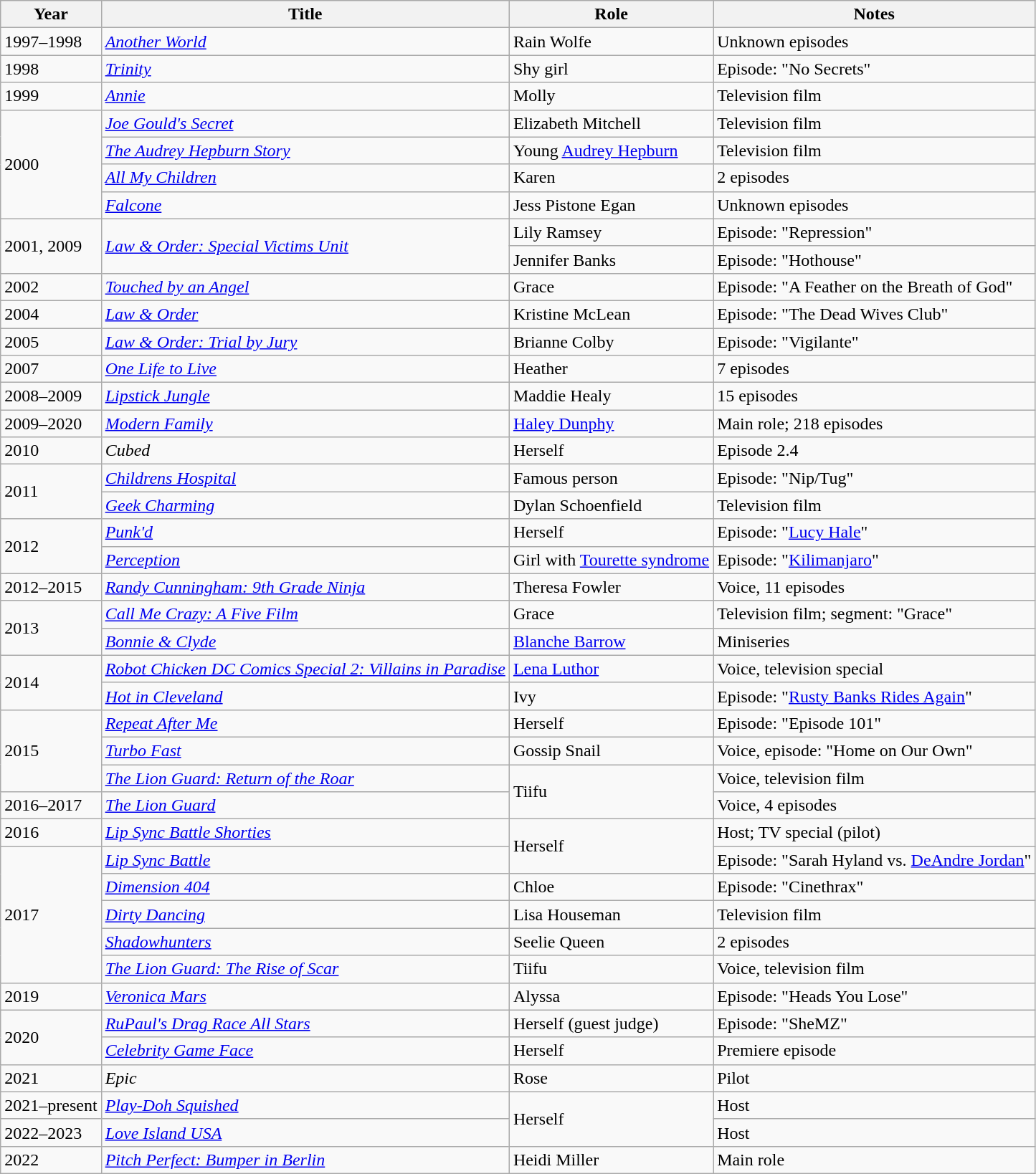<table class="wikitable sortable">
<tr>
<th>Year</th>
<th>Title</th>
<th>Role</th>
<th class="unsortable">Notes</th>
</tr>
<tr>
<td>1997–1998</td>
<td><em><a href='#'>Another World</a></em></td>
<td>Rain Wolfe</td>
<td>Unknown episodes</td>
</tr>
<tr>
<td>1998</td>
<td><em><a href='#'>Trinity</a></em></td>
<td>Shy girl</td>
<td>Episode: "No Secrets"</td>
</tr>
<tr>
<td>1999</td>
<td><em><a href='#'>Annie</a></em></td>
<td>Molly</td>
<td>Television film</td>
</tr>
<tr>
<td rowspan="4">2000</td>
<td><em><a href='#'>Joe Gould's Secret</a></em></td>
<td>Elizabeth Mitchell</td>
<td>Television film</td>
</tr>
<tr>
<td><em><a href='#'>The Audrey Hepburn Story</a></em></td>
<td>Young <a href='#'>Audrey Hepburn</a></td>
<td>Television film</td>
</tr>
<tr>
<td><em><a href='#'>All My Children</a></em></td>
<td>Karen</td>
<td>2 episodes</td>
</tr>
<tr>
<td><em><a href='#'>Falcone</a></em></td>
<td>Jess Pistone Egan</td>
<td>Unknown episodes</td>
</tr>
<tr>
<td rowspan=2>2001, 2009</td>
<td rowspan=2><em><a href='#'>Law & Order: Special Victims Unit</a></em></td>
<td>Lily Ramsey</td>
<td>Episode: "Repression"</td>
</tr>
<tr>
<td>Jennifer Banks</td>
<td>Episode: "Hothouse"</td>
</tr>
<tr>
<td>2002</td>
<td><em><a href='#'>Touched by an Angel</a></em></td>
<td>Grace</td>
<td>Episode: "A Feather on the Breath of God"</td>
</tr>
<tr>
<td>2004</td>
<td><em><a href='#'>Law & Order</a></em></td>
<td>Kristine McLean</td>
<td>Episode: "The Dead Wives Club"</td>
</tr>
<tr>
<td>2005</td>
<td><em><a href='#'>Law & Order: Trial by Jury</a></em></td>
<td>Brianne Colby</td>
<td>Episode: "Vigilante"</td>
</tr>
<tr>
<td>2007</td>
<td><em><a href='#'>One Life to Live</a></em></td>
<td>Heather</td>
<td>7 episodes</td>
</tr>
<tr>
<td>2008–2009</td>
<td><em><a href='#'>Lipstick Jungle</a></em></td>
<td>Maddie Healy</td>
<td>15 episodes</td>
</tr>
<tr>
<td>2009–2020</td>
<td><em><a href='#'>Modern Family</a></em></td>
<td><a href='#'>Haley Dunphy</a></td>
<td>Main role; 218 episodes</td>
</tr>
<tr>
<td>2010</td>
<td><em>Cubed</em></td>
<td>Herself</td>
<td>Episode 2.4</td>
</tr>
<tr>
<td rowspan="2">2011</td>
<td><em><a href='#'>Childrens Hospital</a></em></td>
<td>Famous person</td>
<td>Episode: "Nip/Tug"</td>
</tr>
<tr>
<td><em><a href='#'>Geek Charming</a></em></td>
<td>Dylan Schoenfield</td>
<td>Television film</td>
</tr>
<tr>
<td rowspan="2">2012</td>
<td><em><a href='#'>Punk'd</a></em></td>
<td>Herself</td>
<td>Episode: "<a href='#'>Lucy Hale</a>"</td>
</tr>
<tr>
<td><em><a href='#'>Perception</a></em></td>
<td>Girl with <a href='#'>Tourette syndrome</a></td>
<td>Episode: "<a href='#'>Kilimanjaro</a>"</td>
</tr>
<tr>
<td>2012–2015</td>
<td><em><a href='#'>Randy Cunningham: 9th Grade Ninja</a></em></td>
<td>Theresa Fowler</td>
<td>Voice, 11 episodes</td>
</tr>
<tr>
<td rowspan="2">2013</td>
<td><em><a href='#'>Call Me Crazy: A Five Film</a></em></td>
<td>Grace</td>
<td>Television film; segment: "Grace"</td>
</tr>
<tr>
<td><em><a href='#'>Bonnie & Clyde</a></em></td>
<td><a href='#'>Blanche Barrow</a></td>
<td>Miniseries</td>
</tr>
<tr>
<td rowspan="2">2014</td>
<td><em><a href='#'>Robot Chicken DC Comics Special 2: Villains in Paradise</a></em></td>
<td><a href='#'>Lena Luthor</a></td>
<td>Voice, television special</td>
</tr>
<tr>
<td><em><a href='#'>Hot in Cleveland</a></em></td>
<td>Ivy</td>
<td>Episode: "<a href='#'>Rusty Banks Rides Again</a>"</td>
</tr>
<tr>
<td rowspan="3">2015</td>
<td><em><a href='#'>Repeat After Me</a></em></td>
<td>Herself</td>
<td>Episode: "Episode 101"</td>
</tr>
<tr>
<td><em><a href='#'>Turbo Fast</a></em></td>
<td>Gossip Snail</td>
<td>Voice, episode: "Home on Our Own"</td>
</tr>
<tr>
<td><em><a href='#'>The Lion Guard: Return of the Roar</a></em></td>
<td rowspan="2">Tiifu</td>
<td>Voice, television film</td>
</tr>
<tr>
<td>2016–2017</td>
<td><em><a href='#'>The Lion Guard</a></em></td>
<td>Voice, 4 episodes</td>
</tr>
<tr>
<td>2016</td>
<td><em><a href='#'>Lip Sync Battle Shorties</a></em></td>
<td rowspan="2">Herself</td>
<td>Host; TV special (pilot)</td>
</tr>
<tr>
<td rowspan="5">2017</td>
<td><em><a href='#'>Lip Sync Battle</a></em></td>
<td>Episode: "Sarah Hyland vs. <a href='#'>DeAndre Jordan</a>"</td>
</tr>
<tr>
<td><em><a href='#'>Dimension 404</a></em></td>
<td>Chloe</td>
<td>Episode: "Cinethrax"</td>
</tr>
<tr>
<td><em><a href='#'>Dirty Dancing</a></em></td>
<td>Lisa Houseman</td>
<td>Television film</td>
</tr>
<tr>
<td><em><a href='#'>Shadowhunters</a></em></td>
<td>Seelie Queen</td>
<td>2 episodes</td>
</tr>
<tr>
<td><em><a href='#'>The Lion Guard: The Rise of Scar</a></em></td>
<td>Tiifu</td>
<td>Voice, television film</td>
</tr>
<tr>
<td>2019</td>
<td><em><a href='#'>Veronica Mars</a></em></td>
<td>Alyssa</td>
<td>Episode: "Heads You Lose"</td>
</tr>
<tr>
<td rowspan="2">2020</td>
<td><em><a href='#'>RuPaul's Drag Race All Stars</a></em></td>
<td>Herself (guest judge)</td>
<td>Episode: "SheMZ"</td>
</tr>
<tr>
<td><em><a href='#'>Celebrity Game Face</a></em></td>
<td>Herself</td>
<td>Premiere episode</td>
</tr>
<tr>
<td>2021</td>
<td><em>Epic</em></td>
<td>Rose</td>
<td>Pilot</td>
</tr>
<tr>
<td>2021–present</td>
<td><em><a href='#'>Play-Doh Squished</a></em></td>
<td rowspan="2">Herself</td>
<td>Host</td>
</tr>
<tr>
<td>2022–2023</td>
<td><em><a href='#'>Love Island USA</a></em></td>
<td>Host</td>
</tr>
<tr>
<td>2022</td>
<td><em><a href='#'>Pitch Perfect: Bumper in Berlin</a></em></td>
<td>Heidi Miller</td>
<td>Main role</td>
</tr>
</table>
